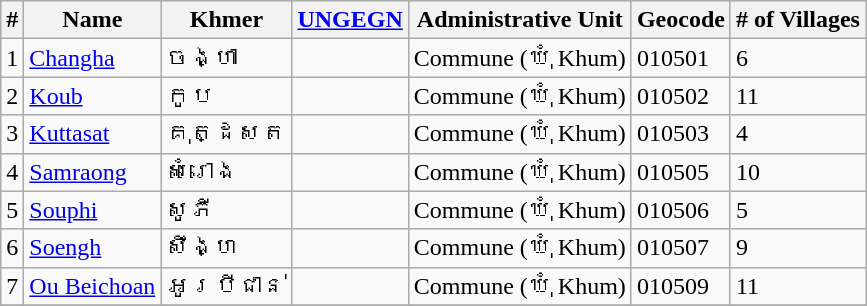<table class="wikitable sortable">
<tr>
<th>#</th>
<th>Name</th>
<th>Khmer</th>
<th><a href='#'>UNGEGN</a></th>
<th>Administrative Unit</th>
<th>Geocode</th>
<th># of Villages</th>
</tr>
<tr>
<td>1</td>
<td><a href='#'>Changha</a></td>
<td>ចង្ហា</td>
<td></td>
<td>Commune (ឃុំ Khum)</td>
<td>010501</td>
<td>6</td>
</tr>
<tr>
<td>2</td>
<td><a href='#'>Koub</a></td>
<td>កូប</td>
<td></td>
<td>Commune (ឃុំ Khum)</td>
<td>010502</td>
<td>11</td>
</tr>
<tr>
<td>3</td>
<td><a href='#'>Kuttasat</a></td>
<td>គុត្ដសត</td>
<td></td>
<td>Commune (ឃុំ Khum)</td>
<td>010503</td>
<td>4</td>
</tr>
<tr>
<td>4</td>
<td><a href='#'>Samraong</a></td>
<td>សំរោង</td>
<td></td>
<td>Commune (ឃុំ Khum)</td>
<td>010505</td>
<td>10</td>
</tr>
<tr>
<td>5</td>
<td><a href='#'>Souphi</a></td>
<td>សូភី</td>
<td></td>
<td>Commune (ឃុំ Khum)</td>
<td>010506</td>
<td>5</td>
</tr>
<tr>
<td>6</td>
<td><a href='#'>Soengh</a></td>
<td>សឹង្ហ</td>
<td></td>
<td>Commune (ឃុំ Khum)</td>
<td>010507</td>
<td>9</td>
</tr>
<tr>
<td>7</td>
<td><a href='#'>Ou Beichoan</a></td>
<td>អូរបីជាន់</td>
<td></td>
<td>Commune (ឃុំ Khum)</td>
<td>010509</td>
<td>11</td>
</tr>
<tr>
</tr>
</table>
